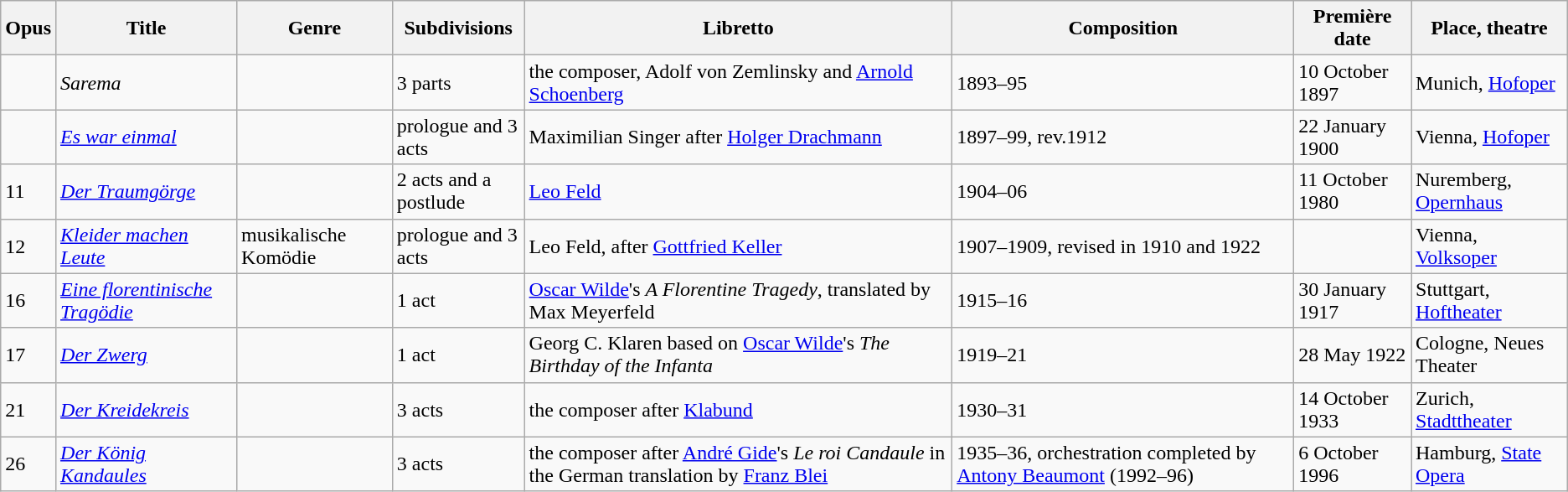<table class="wikitable sortable">
<tr>
<th>Opus</th>
<th>Title</th>
<th>Genre</th>
<th>Sub­divisions</th>
<th>Libretto</th>
<th>Composition</th>
<th>Première date</th>
<th>Place, theatre</th>
</tr>
<tr>
<td> </td>
<td><em>Sarema</em></td>
<td> </td>
<td>3 parts</td>
<td>the composer, Adolf von Zemlinsky and <a href='#'>Arnold Schoenberg</a></td>
<td>1893–95</td>
<td>10 October 1897</td>
<td>Munich, <a href='#'>Hofoper</a></td>
</tr>
<tr>
<td> </td>
<td><em><a href='#'>Es war einmal</a></em></td>
<td> </td>
<td>prologue and 3 acts</td>
<td>Maximilian Singer after <a href='#'>Holger Drachmann</a></td>
<td>1897–99, rev.1912</td>
<td>22 January 1900</td>
<td>Vienna, <a href='#'>Hofoper</a></td>
</tr>
<tr>
<td>11</td>
<td><em><a href='#'>Der Traumgörge</a></em></td>
<td></td>
<td>2 acts and a postlude</td>
<td><a href='#'>Leo Feld</a></td>
<td>1904–06</td>
<td>11 October 1980</td>
<td>Nuremberg, <a href='#'>Opernhaus</a></td>
</tr>
<tr>
<td>12</td>
<td><em><a href='#'>Kleider machen Leute</a></em></td>
<td>musikalische Komödie</td>
<td>prologue and 3 acts</td>
<td>Leo Feld, after <a href='#'>Gottfried Keller</a></td>
<td>1907–1909, revised in 1910 and 1922</td>
<td></td>
<td>Vienna, <a href='#'>Volksoper</a></td>
</tr>
<tr>
<td>16</td>
<td><em><a href='#'>Eine florentinische Tragödie</a></em></td>
<td> </td>
<td>1 act</td>
<td><a href='#'>Oscar Wilde</a>'s <em>A Florentine Tragedy</em>, translated by Max Meyerfeld</td>
<td>1915–16</td>
<td>30 January 1917</td>
<td>Stuttgart, <a href='#'>Hoftheater</a></td>
</tr>
<tr>
<td>17</td>
<td><em><a href='#'>Der Zwerg</a></em></td>
<td> </td>
<td>1 act</td>
<td>Georg C. Klaren based on <a href='#'>Oscar Wilde</a>'s <em>The Birthday of the Infanta</em></td>
<td>1919–21</td>
<td>28 May 1922</td>
<td>Cologne, Neues Theater</td>
</tr>
<tr>
<td>21</td>
<td><em><a href='#'>Der Kreidekreis</a></em></td>
<td> </td>
<td>3 acts</td>
<td> the composer after <a href='#'>Klabund</a></td>
<td>1930–31</td>
<td>14 October 1933</td>
<td>Zurich, <a href='#'>Stadttheater</a></td>
</tr>
<tr>
<td>26</td>
<td><em><a href='#'>Der König Kandaules</a></em></td>
<td> </td>
<td>3 acts</td>
<td> the composer after <a href='#'>André Gide</a>'s <em>Le roi Candaule</em> in the German translation by <a href='#'>Franz Blei</a></td>
<td>1935–36, orchestration completed by <a href='#'>Antony Beaumont</a> (1992–96)</td>
<td>6 October 1996</td>
<td>Hamburg, <a href='#'>State Opera</a></td>
</tr>
</table>
